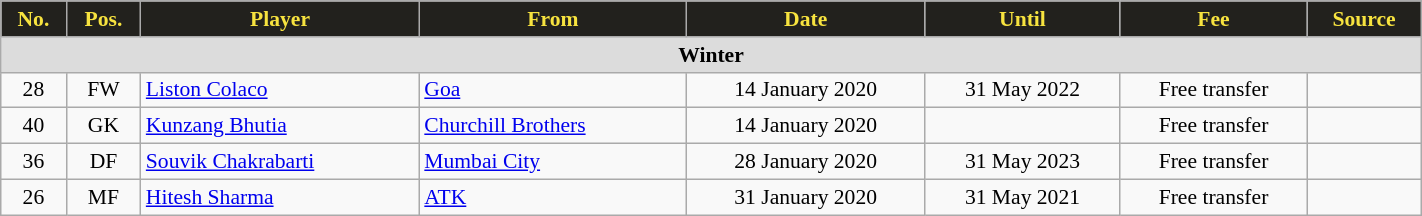<table class="wikitable" style="text-align:center; font-size:90%; width:75%;">
<tr>
<th style="background:#22211D; color:#F7E33F; text-align:center;">No.</th>
<th style="background:#22211D; color:#F7E33F; text-align:center;">Pos.</th>
<th style="background:#22211D; color:#F7E33F; text-align:center;">Player</th>
<th style="background:#22211D; color:#F7E33F; text-align:center;">From</th>
<th style="background:#22211D; color:#F7E33F; text-align:center;">Date</th>
<th style="background:#22211D; color:#F7E33F; text-align:center;">Until</th>
<th style="background:#22211D; color:#F7E33F; text-align:center;">Fee</th>
<th style="background:#22211D; color:#F7E33F; text-align:center;">Source</th>
</tr>
<tr>
<th colspan=8 style=background:#dcdcdc>Winter</th>
</tr>
<tr>
<td>28</td>
<td>FW</td>
<td align="left"> <a href='#'>Liston Colaco</a></td>
<td align="left"> <a href='#'>Goa</a></td>
<td>14 January 2020</td>
<td>31 May 2022</td>
<td>Free transfer</td>
<td></td>
</tr>
<tr>
<td>40</td>
<td>GK</td>
<td align="left"> <a href='#'>Kunzang Bhutia</a></td>
<td align="left"> <a href='#'>Churchill Brothers</a></td>
<td>14 January 2020</td>
<td></td>
<td>Free transfer</td>
<td></td>
</tr>
<tr>
<td>36</td>
<td>DF</td>
<td align="left"> <a href='#'>Souvik Chakrabarti</a></td>
<td align="left"> <a href='#'>Mumbai City</a></td>
<td>28 January 2020</td>
<td>31 May 2023</td>
<td>Free transfer</td>
<td></td>
</tr>
<tr>
<td>26</td>
<td>MF</td>
<td align="left"> <a href='#'>Hitesh Sharma</a></td>
<td align="left"> <a href='#'>ATK</a></td>
<td>31 January 2020</td>
<td>31 May 2021</td>
<td>Free transfer</td>
<td></td>
</tr>
</table>
